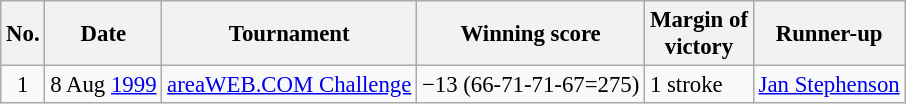<table class="wikitable" style="font-size:95%;">
<tr>
<th>No.</th>
<th>Date</th>
<th>Tournament</th>
<th>Winning score</th>
<th>Margin of <br>victory</th>
<th>Runner-up</th>
</tr>
<tr>
<td align=center>1</td>
<td>8 Aug <a href='#'>1999</a></td>
<td><a href='#'>areaWEB.COM Challenge</a></td>
<td>−13 (66-71-71-67=275)</td>
<td>1 stroke</td>
<td> <a href='#'>Jan Stephenson</a></td>
</tr>
</table>
